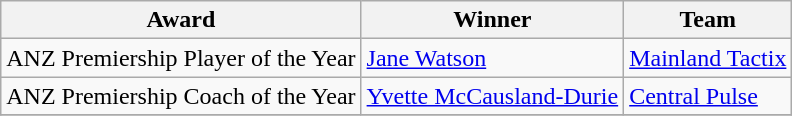<table class="wikitable collapsible">
<tr>
<th>Award</th>
<th>Winner</th>
<th>Team</th>
</tr>
<tr>
<td>ANZ Premiership Player of the Year</td>
<td><a href='#'>Jane Watson</a></td>
<td><a href='#'>Mainland Tactix</a></td>
</tr>
<tr>
<td>ANZ Premiership Coach of the Year</td>
<td><a href='#'>Yvette McCausland-Durie</a></td>
<td><a href='#'>Central Pulse</a></td>
</tr>
<tr>
</tr>
</table>
